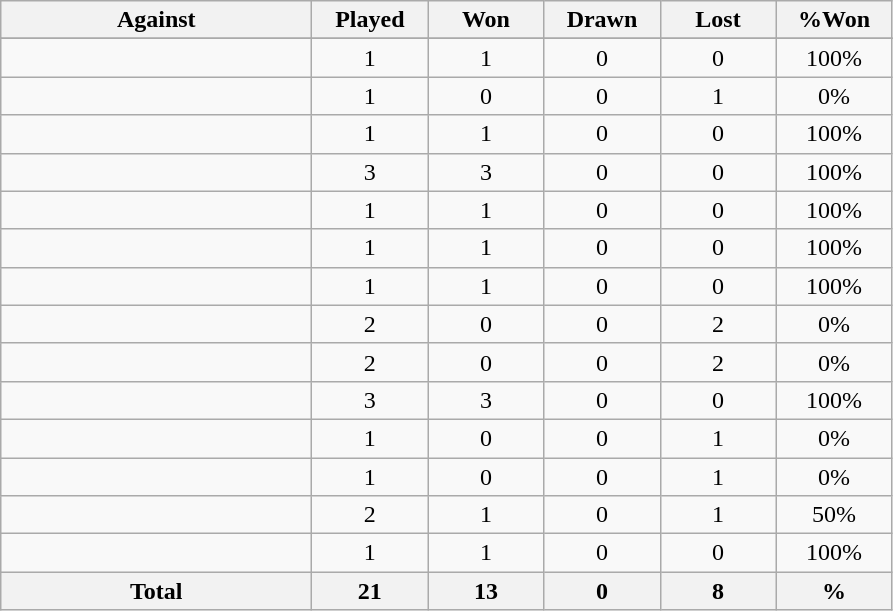<table class="wikitable sortable" style="text-align:center">
<tr>
<th width=200>Against</th>
<th width=70>Played</th>
<th width=70>Won</th>
<th width=70>Drawn</th>
<th width=70>Lost</th>
<th width=70>%Won</th>
</tr>
<tr bgcolor="#d0ffd0" align="center">
</tr>
<tr>
<td align="left"></td>
<td>1</td>
<td>1</td>
<td>0</td>
<td>0</td>
<td>100%</td>
</tr>
<tr>
<td align="left"></td>
<td>1</td>
<td>0</td>
<td>0</td>
<td>1</td>
<td>0%</td>
</tr>
<tr>
<td align="left"></td>
<td>1</td>
<td>1</td>
<td>0</td>
<td>0</td>
<td>100%</td>
</tr>
<tr>
<td align="left"></td>
<td>3</td>
<td>3</td>
<td>0</td>
<td>0</td>
<td>100%</td>
</tr>
<tr>
<td align="left"></td>
<td>1</td>
<td>1</td>
<td>0</td>
<td>0</td>
<td>100%</td>
</tr>
<tr>
<td align="left"></td>
<td>1</td>
<td>1</td>
<td>0</td>
<td>0</td>
<td>100%</td>
</tr>
<tr>
<td align="left"></td>
<td>1</td>
<td>1</td>
<td>0</td>
<td>0</td>
<td>100%</td>
</tr>
<tr>
<td align="left"></td>
<td>2</td>
<td>0</td>
<td>0</td>
<td>2</td>
<td>0%</td>
</tr>
<tr>
<td align="left"></td>
<td>2</td>
<td>0</td>
<td>0</td>
<td>2</td>
<td>0%</td>
</tr>
<tr>
<td align="left"></td>
<td>3</td>
<td>3</td>
<td>0</td>
<td>0</td>
<td>100%</td>
</tr>
<tr>
<td align="left"></td>
<td>1</td>
<td>0</td>
<td>0</td>
<td>1</td>
<td>0%</td>
</tr>
<tr>
<td align="left"></td>
<td>1</td>
<td>0</td>
<td>0</td>
<td>1</td>
<td>0%</td>
</tr>
<tr>
<td align="left"></td>
<td>2</td>
<td>1</td>
<td>0</td>
<td>1</td>
<td>50%</td>
</tr>
<tr>
<td align="left"></td>
<td>1</td>
<td>1</td>
<td>0</td>
<td>0</td>
<td>100%</td>
</tr>
<tr class="sortbottom">
<th>Total</th>
<th>21</th>
<th>13</th>
<th>0</th>
<th>8</th>
<th>%</th>
</tr>
</table>
